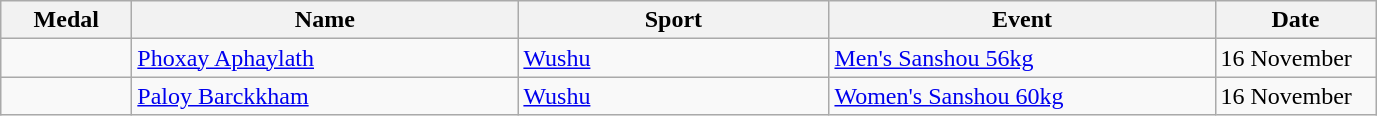<table class="wikitable sortable" style="font-size:100%">
<tr>
<th width="80">Medal</th>
<th width="250">Name</th>
<th width="200">Sport</th>
<th width="250">Event</th>
<th width="100">Date</th>
</tr>
<tr>
<td></td>
<td><a href='#'>Phoxay Aphaylath</a></td>
<td><a href='#'>Wushu</a></td>
<td><a href='#'>Men's Sanshou 56kg</a></td>
<td>16 November</td>
</tr>
<tr>
<td></td>
<td><a href='#'>Paloy Barckkham</a></td>
<td><a href='#'>Wushu</a></td>
<td><a href='#'>Women's Sanshou 60kg</a></td>
<td>16 November</td>
</tr>
</table>
